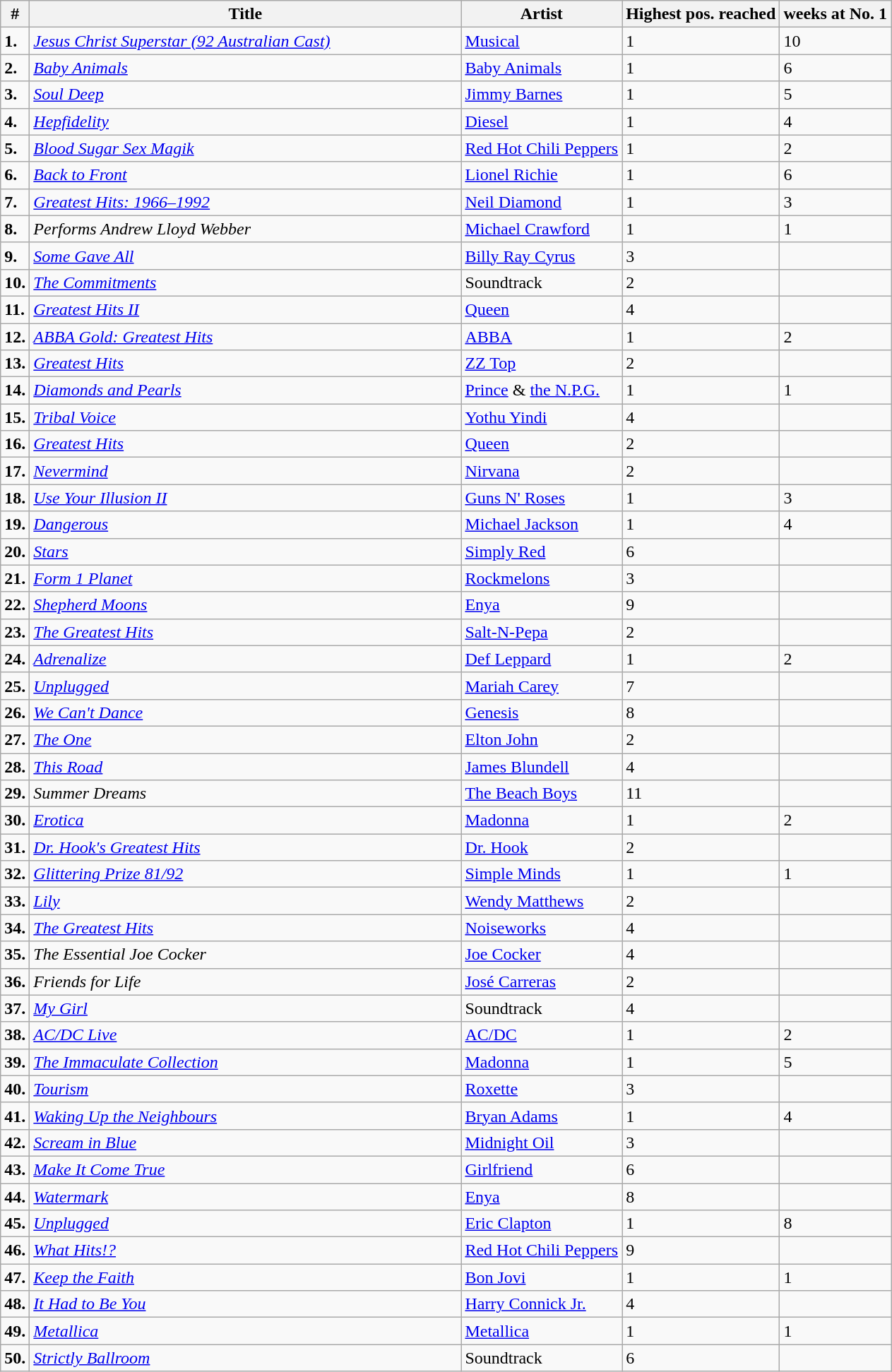<table class="wikitable">
<tr>
<th>#</th>
<th width="400">Title</th>
<th>Artist</th>
<th>Highest pos. reached</th>
<th>weeks at No. 1</th>
</tr>
<tr>
<td><strong>1.</strong></td>
<td><em><a href='#'>Jesus Christ Superstar (92 Australian Cast)</a></em></td>
<td><a href='#'>Musical</a></td>
<td>1</td>
<td>10</td>
</tr>
<tr>
<td><strong>2.</strong></td>
<td><em><a href='#'>Baby Animals</a></em></td>
<td><a href='#'>Baby Animals</a></td>
<td>1</td>
<td>6</td>
</tr>
<tr>
<td><strong>3.</strong></td>
<td><em><a href='#'>Soul Deep</a></em></td>
<td><a href='#'>Jimmy Barnes</a></td>
<td>1</td>
<td>5</td>
</tr>
<tr>
<td><strong>4.</strong></td>
<td><em><a href='#'>Hepfidelity</a></em></td>
<td><a href='#'>Diesel</a></td>
<td>1</td>
<td>4</td>
</tr>
<tr>
<td><strong>5.</strong></td>
<td><em><a href='#'>Blood Sugar Sex Magik</a></em></td>
<td><a href='#'>Red Hot Chili Peppers</a></td>
<td>1</td>
<td>2</td>
</tr>
<tr>
<td><strong>6.</strong></td>
<td><em><a href='#'>Back to Front</a></em></td>
<td><a href='#'>Lionel Richie</a></td>
<td>1</td>
<td>6</td>
</tr>
<tr>
<td><strong>7.</strong></td>
<td><em><a href='#'>Greatest Hits: 1966–1992</a></em></td>
<td><a href='#'>Neil Diamond</a></td>
<td>1</td>
<td>3</td>
</tr>
<tr>
<td><strong>8.</strong></td>
<td><em>Performs Andrew Lloyd Webber</em></td>
<td><a href='#'>Michael Crawford</a></td>
<td>1</td>
<td>1</td>
</tr>
<tr>
<td><strong>9.</strong></td>
<td><em><a href='#'>Some Gave All</a></em></td>
<td><a href='#'>Billy Ray Cyrus</a></td>
<td>3</td>
<td></td>
</tr>
<tr>
<td><strong>10.</strong></td>
<td><em><a href='#'>The Commitments</a></em></td>
<td>Soundtrack</td>
<td>2</td>
<td></td>
</tr>
<tr>
<td><strong>11.</strong></td>
<td><em><a href='#'>Greatest Hits II</a></em></td>
<td><a href='#'>Queen</a></td>
<td>4</td>
<td></td>
</tr>
<tr>
<td><strong>12.</strong></td>
<td><em><a href='#'>ABBA Gold: Greatest Hits</a></em></td>
<td><a href='#'>ABBA</a></td>
<td>1</td>
<td>2</td>
</tr>
<tr>
<td><strong>13.</strong></td>
<td><em><a href='#'>Greatest Hits</a></em></td>
<td><a href='#'>ZZ Top</a></td>
<td>2</td>
<td></td>
</tr>
<tr>
<td><strong>14.</strong></td>
<td><em><a href='#'>Diamonds and Pearls</a></em></td>
<td><a href='#'>Prince</a> & <a href='#'>the N.P.G.</a></td>
<td>1</td>
<td>1</td>
</tr>
<tr>
<td><strong>15.</strong></td>
<td><em><a href='#'>Tribal Voice</a></em></td>
<td><a href='#'>Yothu Yindi</a></td>
<td>4</td>
<td></td>
</tr>
<tr>
<td><strong>16.</strong></td>
<td><em><a href='#'>Greatest Hits</a></em></td>
<td><a href='#'>Queen</a></td>
<td>2</td>
<td></td>
</tr>
<tr>
<td><strong>17.</strong></td>
<td><em><a href='#'>Nevermind</a></em></td>
<td><a href='#'>Nirvana</a></td>
<td>2</td>
<td></td>
</tr>
<tr>
<td><strong>18.</strong></td>
<td><em><a href='#'>Use Your Illusion II</a></em></td>
<td><a href='#'>Guns N' Roses</a></td>
<td>1</td>
<td>3</td>
</tr>
<tr>
<td><strong>19.</strong></td>
<td><em><a href='#'>Dangerous</a></em></td>
<td><a href='#'>Michael Jackson</a></td>
<td>1</td>
<td>4</td>
</tr>
<tr>
<td><strong>20.</strong></td>
<td><em><a href='#'>Stars</a></em></td>
<td><a href='#'>Simply Red</a></td>
<td>6</td>
<td></td>
</tr>
<tr>
<td><strong>21.</strong></td>
<td><em><a href='#'>Form 1 Planet</a></em></td>
<td><a href='#'>Rockmelons</a></td>
<td>3</td>
<td></td>
</tr>
<tr>
<td><strong>22.</strong></td>
<td><em><a href='#'>Shepherd Moons</a></em></td>
<td><a href='#'>Enya</a></td>
<td>9</td>
<td></td>
</tr>
<tr>
<td><strong>23.</strong></td>
<td><em><a href='#'>The Greatest Hits</a></em></td>
<td><a href='#'>Salt-N-Pepa</a></td>
<td>2</td>
<td></td>
</tr>
<tr>
<td><strong>24.</strong></td>
<td><em><a href='#'>Adrenalize</a></em></td>
<td><a href='#'>Def Leppard</a></td>
<td>1</td>
<td>2</td>
</tr>
<tr>
<td><strong>25.</strong></td>
<td><em><a href='#'>Unplugged</a></em></td>
<td><a href='#'>Mariah Carey</a></td>
<td>7</td>
<td></td>
</tr>
<tr>
<td><strong>26.</strong></td>
<td><em><a href='#'>We Can't Dance</a></em></td>
<td><a href='#'>Genesis</a></td>
<td>8</td>
<td></td>
</tr>
<tr>
<td><strong>27.</strong></td>
<td><em><a href='#'>The One</a></em></td>
<td><a href='#'>Elton John</a></td>
<td>2</td>
<td></td>
</tr>
<tr>
<td><strong>28.</strong></td>
<td><em><a href='#'>This Road</a></em></td>
<td><a href='#'>James Blundell</a></td>
<td>4</td>
<td></td>
</tr>
<tr>
<td><strong>29.</strong></td>
<td><em>Summer Dreams</em></td>
<td><a href='#'>The Beach Boys</a></td>
<td>11</td>
<td></td>
</tr>
<tr>
<td><strong>30.</strong></td>
<td><em><a href='#'>Erotica</a></em></td>
<td><a href='#'>Madonna</a></td>
<td>1</td>
<td>2</td>
</tr>
<tr>
<td><strong>31.</strong></td>
<td><em><a href='#'>Dr. Hook's Greatest Hits</a></em></td>
<td><a href='#'>Dr. Hook</a></td>
<td>2</td>
<td></td>
</tr>
<tr>
<td><strong>32.</strong></td>
<td><em><a href='#'>Glittering Prize 81/92</a></em></td>
<td><a href='#'>Simple Minds</a></td>
<td>1</td>
<td>1</td>
</tr>
<tr>
<td><strong>33.</strong></td>
<td><em><a href='#'>Lily</a></em></td>
<td><a href='#'>Wendy Matthews</a></td>
<td>2</td>
<td></td>
</tr>
<tr>
<td><strong>34.</strong></td>
<td><em><a href='#'>The Greatest Hits</a></em></td>
<td><a href='#'>Noiseworks</a></td>
<td>4</td>
<td></td>
</tr>
<tr>
<td><strong>35.</strong></td>
<td><em>The Essential Joe Cocker</em></td>
<td><a href='#'>Joe Cocker</a></td>
<td>4</td>
<td></td>
</tr>
<tr>
<td><strong>36.</strong></td>
<td><em>Friends for Life</em></td>
<td><a href='#'>José Carreras</a></td>
<td>2</td>
<td></td>
</tr>
<tr>
<td><strong>37.</strong></td>
<td><em><a href='#'>My Girl</a></em></td>
<td>Soundtrack</td>
<td>4</td>
<td></td>
</tr>
<tr>
<td><strong>38.</strong></td>
<td><em><a href='#'>AC/DC Live</a></em></td>
<td><a href='#'>AC/DC</a></td>
<td>1</td>
<td>2</td>
</tr>
<tr>
<td><strong>39.</strong></td>
<td><em><a href='#'>The Immaculate Collection</a></em></td>
<td><a href='#'>Madonna</a></td>
<td>1</td>
<td>5</td>
</tr>
<tr>
<td><strong>40.</strong></td>
<td><em><a href='#'>Tourism</a></em></td>
<td><a href='#'>Roxette</a></td>
<td>3</td>
<td></td>
</tr>
<tr>
<td><strong>41.</strong></td>
<td><em><a href='#'>Waking Up the Neighbours</a></em></td>
<td><a href='#'>Bryan Adams</a></td>
<td>1</td>
<td>4</td>
</tr>
<tr>
<td><strong>42.</strong></td>
<td><em><a href='#'>Scream in Blue</a></em></td>
<td><a href='#'>Midnight Oil</a></td>
<td>3</td>
<td></td>
</tr>
<tr>
<td><strong>43.</strong></td>
<td><em><a href='#'>Make It Come True</a></em></td>
<td><a href='#'>Girlfriend</a></td>
<td>6</td>
<td></td>
</tr>
<tr>
<td><strong>44.</strong></td>
<td><em><a href='#'>Watermark</a></em></td>
<td><a href='#'>Enya</a></td>
<td>8</td>
<td></td>
</tr>
<tr>
<td><strong>45.</strong></td>
<td><em><a href='#'>Unplugged</a></em></td>
<td><a href='#'>Eric Clapton</a></td>
<td>1</td>
<td>8</td>
</tr>
<tr>
<td><strong>46.</strong></td>
<td><em><a href='#'>What Hits!?</a></em></td>
<td><a href='#'>Red Hot Chili Peppers</a></td>
<td>9</td>
<td></td>
</tr>
<tr>
<td><strong>47.</strong></td>
<td><em><a href='#'>Keep the Faith</a></em></td>
<td><a href='#'>Bon Jovi</a></td>
<td>1</td>
<td>1</td>
</tr>
<tr>
<td><strong>48.</strong></td>
<td><em><a href='#'>It Had to Be You</a></em></td>
<td><a href='#'>Harry Connick Jr.</a></td>
<td>4</td>
<td></td>
</tr>
<tr>
<td><strong>49.</strong></td>
<td><em><a href='#'>Metallica</a></em></td>
<td><a href='#'>Metallica</a></td>
<td>1</td>
<td>1</td>
</tr>
<tr>
<td><strong>50.</strong></td>
<td><em><a href='#'>Strictly Ballroom</a></em></td>
<td>Soundtrack</td>
<td>6</td>
<td></td>
</tr>
</table>
